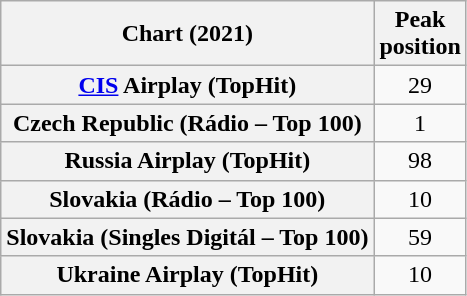<table class="wikitable plainrowheaders sortable" style="text-align:center">
<tr>
<th scope="col">Chart (2021)</th>
<th scope="col">Peak<br>position</th>
</tr>
<tr>
<th scope="row"><a href='#'>CIS</a> Airplay (TopHit)</th>
<td>29</td>
</tr>
<tr>
<th scope="row">Czech Republic (Rádio – Top 100)</th>
<td>1</td>
</tr>
<tr>
<th scope="row">Russia Airplay (TopHit)</th>
<td>98</td>
</tr>
<tr>
<th scope="row">Slovakia (Rádio – Top 100)</th>
<td>10</td>
</tr>
<tr>
<th scope="row">Slovakia (Singles Digitál – Top 100)</th>
<td>59</td>
</tr>
<tr>
<th scope="row">Ukraine Airplay (TopHit)</th>
<td>10</td>
</tr>
</table>
